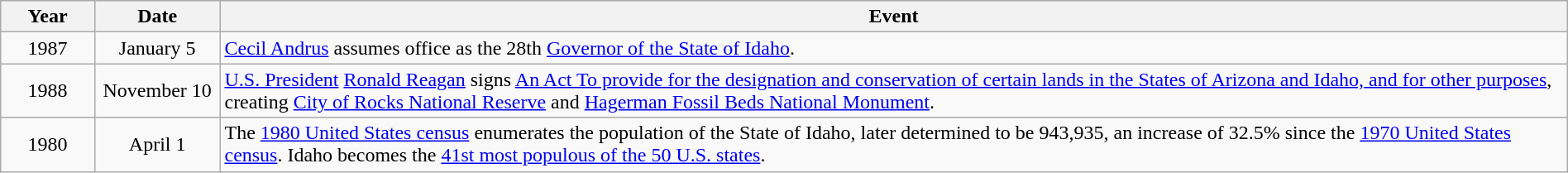<table class="wikitable" style="width:100%;">
<tr>
<th style="width:6%">Year</th>
<th style="width:8%">Date</th>
<th style="width:86%">Event</th>
</tr>
<tr>
<td align=center rowspan=1>1987</td>
<td align=center>January 5</td>
<td><a href='#'>Cecil Andrus</a> assumes office as the 28th <a href='#'>Governor of the State of Idaho</a>.</td>
</tr>
<tr>
<td align=center rowspan=1>1988</td>
<td align=center>November 10</td>
<td><a href='#'>U.S. President</a> <a href='#'>Ronald Reagan</a> signs <a href='#'>An Act To provide for the designation and conservation of certain lands in the States of Arizona and Idaho, and for other purposes</a>, creating <a href='#'>City of Rocks National Reserve</a> and <a href='#'>Hagerman Fossil Beds National Monument</a>.</td>
</tr>
<tr>
<td align=center rowspan=1>1980</td>
<td align=center>April 1</td>
<td>The <a href='#'>1980 United States census</a> enumerates the population of the State of Idaho, later determined to be 943,935, an increase of 32.5% since the <a href='#'>1970 United States census</a>. Idaho becomes the <a href='#'>41st most populous of the 50 U.S. states</a>.</td>
</tr>
</table>
